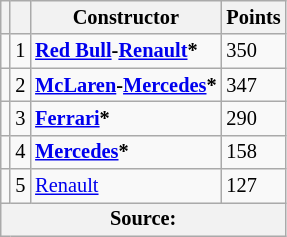<table class="wikitable" style="font-size: 85%;">
<tr>
<th></th>
<th></th>
<th>Constructor</th>
<th>Points</th>
</tr>
<tr>
<td></td>
<td align="center">1</td>
<td> <strong><a href='#'>Red Bull</a>-<a href='#'>Renault</a>*</strong></td>
<td>350</td>
</tr>
<tr>
<td></td>
<td align="center">2</td>
<td> <strong><a href='#'>McLaren</a>-<a href='#'>Mercedes</a>*</strong></td>
<td>347</td>
</tr>
<tr>
<td></td>
<td align="center">3</td>
<td> <strong><a href='#'>Ferrari</a>*</strong></td>
<td>290</td>
</tr>
<tr>
<td></td>
<td align="center">4</td>
<td> <strong><a href='#'>Mercedes</a>*</strong></td>
<td>158</td>
</tr>
<tr>
<td></td>
<td align="center">5</td>
<td> <a href='#'>Renault</a></td>
<td>127</td>
</tr>
<tr>
<th colspan=4>Source:</th>
</tr>
</table>
